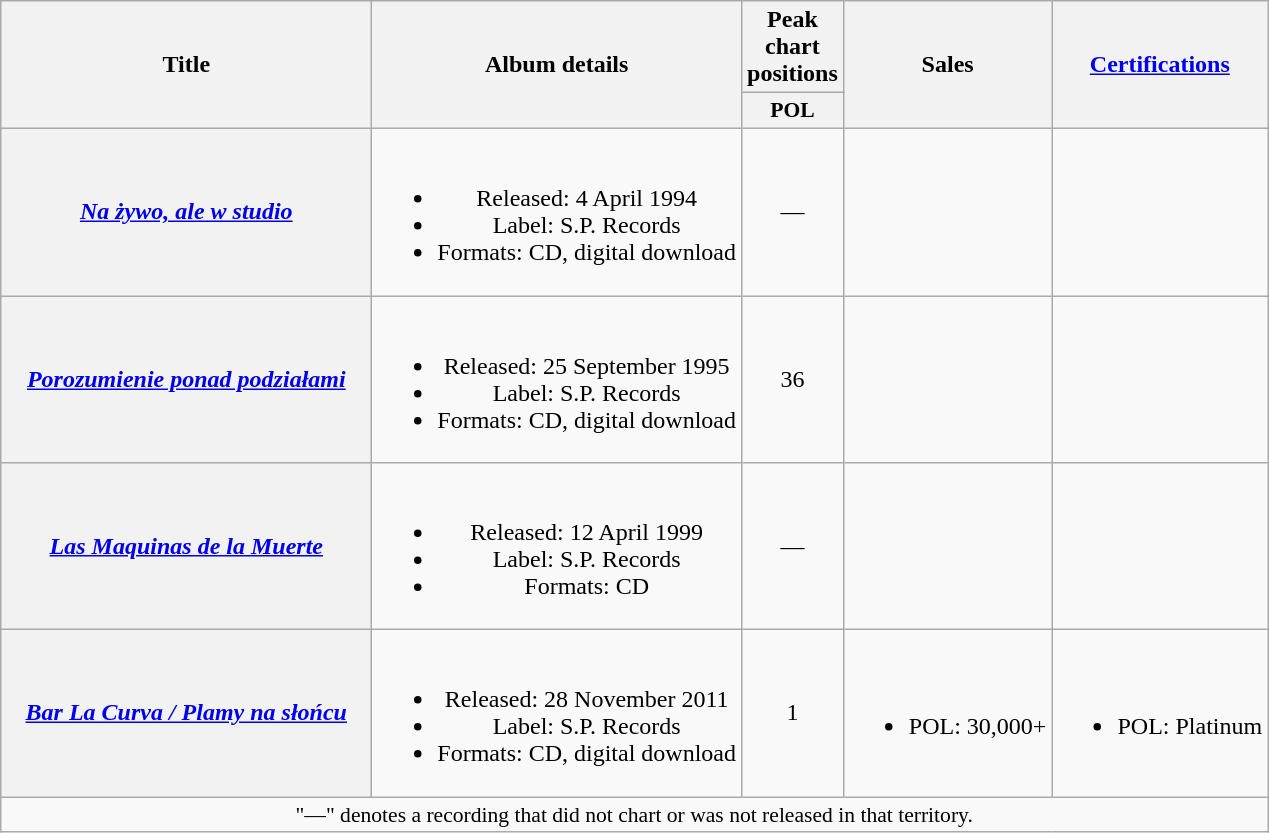<table class="wikitable plainrowheaders" style="text-align:center;">
<tr>
<th scope="col" rowspan="2" style="width:15em;">Title</th>
<th scope="col" rowspan="2">Album details</th>
<th scope="col" colspan="1">Peak chart positions</th>
<th scope="col" rowspan="2">Sales</th>
<th scope="col" rowspan="2"><a href='#'>Certifications</a></th>
</tr>
<tr>
<th scope="col" style="width:3em;font-size:90%;">POL<br></th>
</tr>
<tr>
<th scope="row"><em><a href='#'>Na żywo, ale w studio</a></em></th>
<td><br><ul><li>Released: 4 April 1994</li><li>Label: S.P. Records</li><li>Formats: CD, digital download</li></ul></td>
<td>—</td>
<td></td>
<td></td>
</tr>
<tr>
<th scope="row"><em><a href='#'>Porozumienie ponad podziałami</a></em></th>
<td><br><ul><li>Released: 25 September 1995</li><li>Label: S.P. Records</li><li>Formats: CD, digital download</li></ul></td>
<td>36</td>
<td></td>
<td></td>
</tr>
<tr>
<th scope="row"><em><a href='#'>Las Maquinas de la Muerte</a></em></th>
<td><br><ul><li>Released: 12 April 1999</li><li>Label: S.P. Records</li><li>Formats: CD</li></ul></td>
<td>—</td>
<td></td>
<td></td>
</tr>
<tr>
<th scope="row"><em><a href='#'>Bar La Curva / Plamy na słońcu</a></em></th>
<td><br><ul><li>Released: 28 November 2011</li><li>Label: S.P. Records</li><li>Formats: CD, digital download</li></ul></td>
<td>1</td>
<td><br><ul><li>POL: 30,000+</li></ul></td>
<td><br><ul><li>POL: Platinum</li></ul></td>
</tr>
<tr>
<td colspan="20" style="font-size:90%">"—" denotes a recording that did not chart or was not released in that territory.</td>
</tr>
</table>
